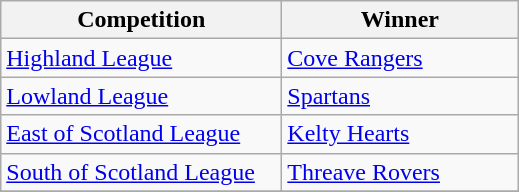<table class="wikitable">
<tr>
<th width=180>Competition</th>
<th width=150>Winner</th>
</tr>
<tr>
<td><a href='#'>Highland League</a></td>
<td><a href='#'>Cove Rangers</a></td>
</tr>
<tr>
<td><a href='#'>Lowland League</a></td>
<td><a href='#'>Spartans</a></td>
</tr>
<tr>
<td><a href='#'>East of Scotland League</a></td>
<td><a href='#'>Kelty Hearts</a></td>
</tr>
<tr>
<td><a href='#'>South of Scotland League</a></td>
<td><a href='#'>Threave Rovers</a></td>
</tr>
<tr>
</tr>
</table>
